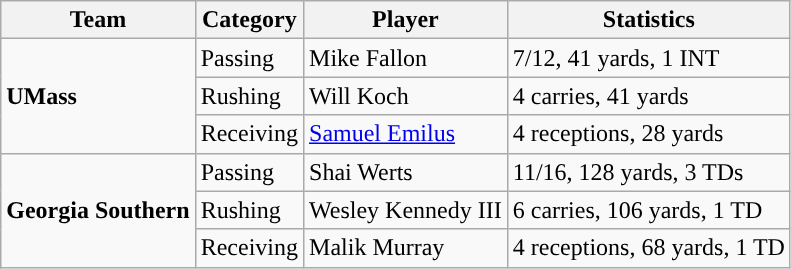<table class="wikitable" style="float: left;">
<tr>
<th>Team</th>
<th>Category</th>
<th>Player</th>
<th>Statistics</th>
</tr>
<tr>
<td rowspan=3><strong>UMass</strong></td>
<td>Passing</td>
<td>Mike Fallon</td>
<td>7/12, 41 yards, 1 INT</td>
</tr>
<tr>
<td>Rushing</td>
<td>Will Koch</td>
<td>4 carries, 41 yards</td>
</tr>
<tr>
<td>Receiving</td>
<td><a href='#'>Samuel Emilus</a></td>
<td>4 receptions, 28 yards</td>
</tr>
<tr>
<td rowspan=3><strong>Georgia Southern</strong></td>
<td>Passing</td>
<td>Shai Werts</td>
<td>11/16, 128 yards, 3 TDs</td>
</tr>
<tr>
<td>Rushing</td>
<td>Wesley Kennedy III</td>
<td>6 carries, 106 yards, 1 TD</td>
</tr>
<tr>
<td>Receiving</td>
<td>Malik Murray</td>
<td>4 receptions, 68 yards, 1 TD</td>
</tr>
</table>
